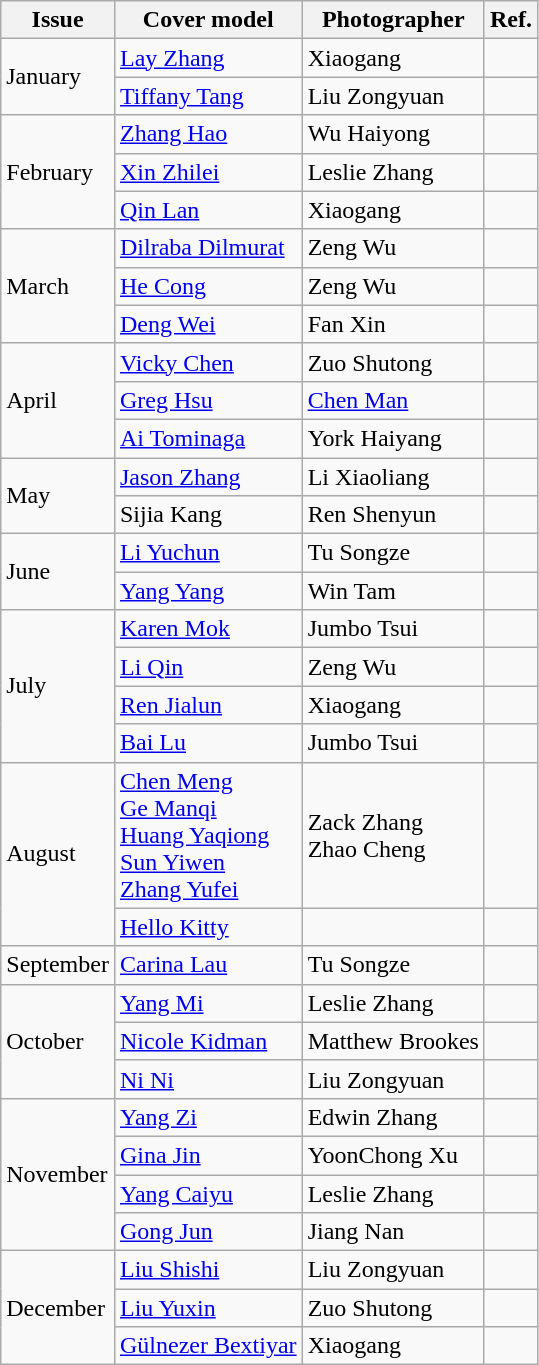<table class="sortable wikitable">
<tr>
<th>Issue</th>
<th>Cover model</th>
<th>Photographer</th>
<th>Ref.</th>
</tr>
<tr>
<td rowspan="2">January</td>
<td><a href='#'>Lay Zhang</a></td>
<td>Xiaogang</td>
<td></td>
</tr>
<tr>
<td><a href='#'>Tiffany Tang</a></td>
<td>Liu Zongyuan</td>
<td></td>
</tr>
<tr>
<td rowspan="3">February</td>
<td><a href='#'>Zhang Hao</a></td>
<td>Wu Haiyong</td>
<td></td>
</tr>
<tr>
<td><a href='#'>Xin Zhilei</a></td>
<td>Leslie Zhang</td>
<td></td>
</tr>
<tr>
<td><a href='#'>Qin Lan</a></td>
<td>Xiaogang</td>
<td></td>
</tr>
<tr>
<td rowspan="3">March</td>
<td><a href='#'>Dilraba Dilmurat</a></td>
<td>Zeng Wu</td>
<td></td>
</tr>
<tr>
<td><a href='#'>He Cong</a></td>
<td>Zeng Wu</td>
<td></td>
</tr>
<tr>
<td><a href='#'>Deng Wei</a></td>
<td>Fan Xin</td>
<td></td>
</tr>
<tr>
<td rowspan="3">April</td>
<td><a href='#'>Vicky Chen</a></td>
<td>Zuo Shutong</td>
<td></td>
</tr>
<tr>
<td><a href='#'>Greg Hsu</a></td>
<td><a href='#'>Chen Man</a></td>
<td></td>
</tr>
<tr>
<td><a href='#'>Ai Tominaga</a></td>
<td>York Haiyang</td>
<td></td>
</tr>
<tr>
<td rowspan="2">May</td>
<td><a href='#'>Jason Zhang</a></td>
<td>Li Xiaoliang</td>
<td></td>
</tr>
<tr>
<td>Sijia Kang</td>
<td>Ren Shenyun</td>
<td></td>
</tr>
<tr>
<td rowspan="2">June</td>
<td><a href='#'>Li Yuchun</a></td>
<td>Tu Songze</td>
<td></td>
</tr>
<tr>
<td><a href='#'>Yang Yang</a></td>
<td>Win Tam</td>
<td></td>
</tr>
<tr>
<td rowspan="4">July</td>
<td><a href='#'>Karen Mok</a></td>
<td>Jumbo Tsui</td>
<td></td>
</tr>
<tr>
<td><a href='#'>Li Qin</a></td>
<td>Zeng Wu</td>
<td></td>
</tr>
<tr>
<td><a href='#'>Ren Jialun</a></td>
<td>Xiaogang</td>
<td></td>
</tr>
<tr>
<td><a href='#'>Bai Lu</a></td>
<td>Jumbo Tsui</td>
<td></td>
</tr>
<tr>
<td rowspan="2">August</td>
<td><a href='#'>Chen Meng</a><br><a href='#'>Ge Manqi</a><br><a href='#'>Huang Yaqiong</a><br><a href='#'>Sun Yiwen</a><br><a href='#'>Zhang Yufei</a></td>
<td>Zack Zhang<br>Zhao Cheng</td>
<td></td>
</tr>
<tr>
<td><a href='#'>Hello Kitty</a></td>
<td></td>
<td></td>
</tr>
<tr>
<td>September</td>
<td><a href='#'>Carina Lau</a></td>
<td>Tu Songze</td>
<td></td>
</tr>
<tr>
<td rowspan="3">October</td>
<td><a href='#'>Yang Mi</a></td>
<td>Leslie Zhang</td>
<td></td>
</tr>
<tr>
<td><a href='#'>Nicole Kidman</a></td>
<td>Matthew Brookes</td>
<td></td>
</tr>
<tr>
<td><a href='#'>Ni Ni</a></td>
<td>Liu Zongyuan</td>
<td></td>
</tr>
<tr>
<td rowspan="4">November</td>
<td><a href='#'>Yang Zi</a></td>
<td>Edwin Zhang</td>
<td></td>
</tr>
<tr>
<td><a href='#'>Gina Jin</a></td>
<td>YoonChong Xu</td>
<td></td>
</tr>
<tr>
<td><a href='#'>Yang Caiyu</a></td>
<td>Leslie Zhang</td>
<td></td>
</tr>
<tr>
<td><a href='#'>Gong Jun</a></td>
<td>Jiang Nan</td>
<td></td>
</tr>
<tr>
<td rowspan="3">December</td>
<td><a href='#'>Liu Shishi</a></td>
<td>Liu Zongyuan</td>
<td></td>
</tr>
<tr>
<td><a href='#'>Liu Yuxin</a></td>
<td>Zuo Shutong</td>
<td></td>
</tr>
<tr>
<td><a href='#'>Gülnezer Bextiyar</a></td>
<td>Xiaogang</td>
<td></td>
</tr>
</table>
